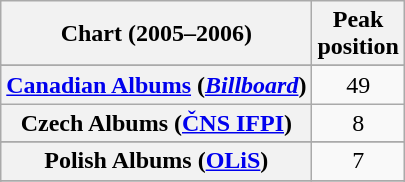<table class="wikitable sortable plainrowheaders" style="text-align:center">
<tr>
<th scope="col">Chart (2005–2006)</th>
<th scope="col">Peak<br>position</th>
</tr>
<tr>
</tr>
<tr>
</tr>
<tr>
</tr>
<tr>
</tr>
<tr>
<th scope="row"><a href='#'>Canadian Albums</a> (<a href='#'><em>Billboard</em></a>)</th>
<td style="text-align:center">49</td>
</tr>
<tr>
<th scope="row">Czech Albums (<a href='#'>ČNS IFPI</a>)</th>
<td>8</td>
</tr>
<tr>
</tr>
<tr>
</tr>
<tr>
</tr>
<tr>
</tr>
<tr>
</tr>
<tr>
</tr>
<tr>
</tr>
<tr>
</tr>
<tr>
</tr>
<tr>
</tr>
<tr>
<th scope="row">Polish Albums (<a href='#'>OLiS</a>)</th>
<td>7</td>
</tr>
<tr>
</tr>
<tr>
</tr>
<tr>
</tr>
<tr>
</tr>
<tr>
</tr>
<tr>
</tr>
<tr>
</tr>
<tr>
</tr>
</table>
